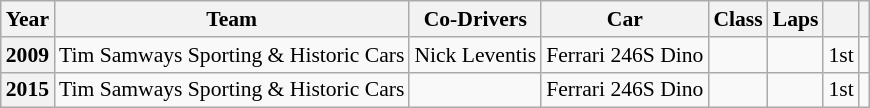<table class="wikitable" style="font-size:90%">
<tr>
<th>Year</th>
<th>Team</th>
<th>Co-Drivers</th>
<th>Car</th>
<th>Class</th>
<th>Laps</th>
<th></th>
<th></th>
</tr>
<tr>
<th>2009</th>
<td>Tim Samways Sporting & Historic Cars</td>
<td>Nick Leventis</td>
<td>Ferrari 246S Dino</td>
<td></td>
<td></td>
<td>1st</td>
<td></td>
</tr>
<tr>
<th>2015</th>
<td>Tim Samways Sporting & Historic Cars</td>
<td></td>
<td>Ferrari 246S Dino</td>
<td></td>
<td></td>
<td>1st</td>
<td></td>
</tr>
</table>
